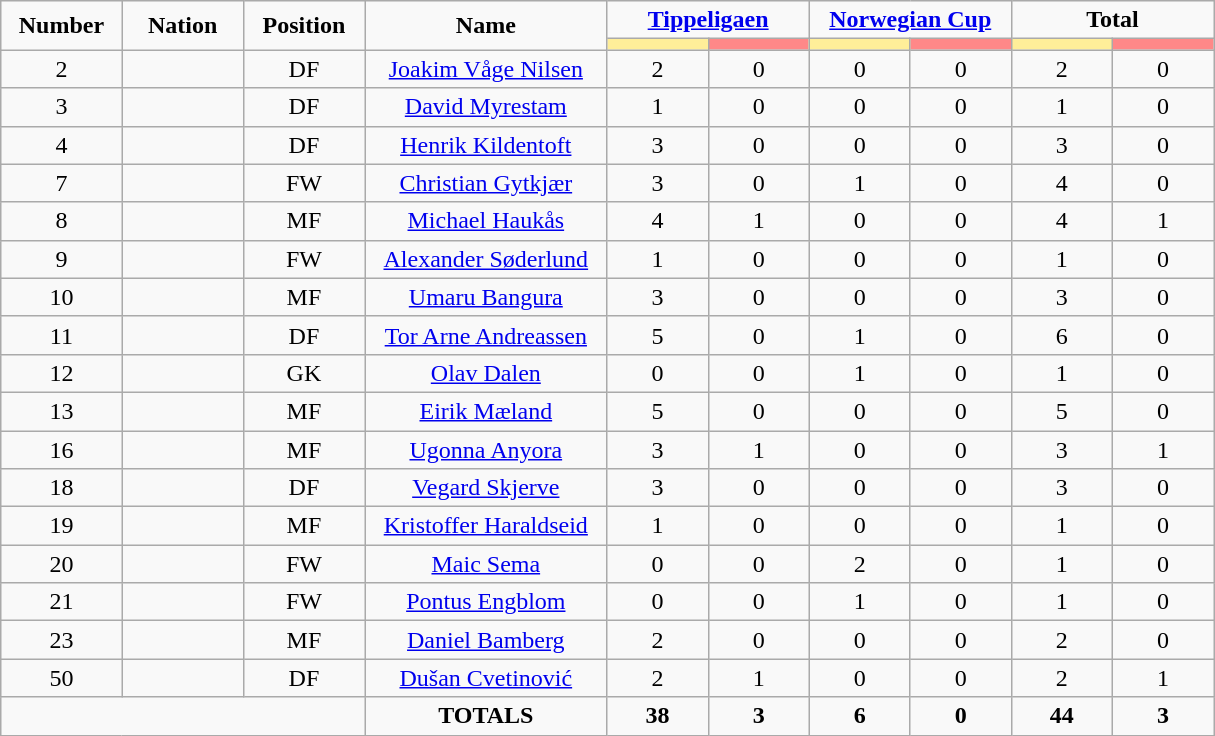<table class="wikitable" style="font-size: 100%; text-align: center;">
<tr>
<td rowspan=2 width="10%" align=center><strong>Number</strong></td>
<td rowspan=2 width="10%" align=center><strong>Nation</strong></td>
<td rowspan=2 width="10%" align=center><strong>Position</strong></td>
<td rowspan=2 width="20%" align=center><strong>Name</strong></td>
<td colspan=2 align=center><strong><a href='#'>Tippeligaen</a></strong></td>
<td colspan=2 align=center><strong><a href='#'>Norwegian Cup</a></strong></td>
<td colspan=2 align=center><strong>Total</strong></td>
</tr>
<tr>
<th width=60 style="background: #FFEE99"></th>
<th width=60 style="background: #FF8888"></th>
<th width=60 style="background: #FFEE99"></th>
<th width=60 style="background: #FF8888"></th>
<th width=60 style="background: #FFEE99"></th>
<th width=60 style="background: #FF8888"></th>
</tr>
<tr>
<td>2</td>
<td></td>
<td>DF</td>
<td><a href='#'>Joakim Våge Nilsen</a></td>
<td>2</td>
<td>0</td>
<td>0</td>
<td>0</td>
<td>2</td>
<td>0</td>
</tr>
<tr>
<td>3</td>
<td></td>
<td>DF</td>
<td><a href='#'>David Myrestam</a></td>
<td>1</td>
<td>0</td>
<td>0</td>
<td>0</td>
<td>1</td>
<td>0</td>
</tr>
<tr>
<td>4</td>
<td></td>
<td>DF</td>
<td><a href='#'>Henrik Kildentoft</a></td>
<td>3</td>
<td>0</td>
<td>0</td>
<td>0</td>
<td>3</td>
<td>0</td>
</tr>
<tr>
<td>7</td>
<td></td>
<td>FW</td>
<td><a href='#'>Christian Gytkjær</a></td>
<td>3</td>
<td>0</td>
<td>1</td>
<td>0</td>
<td>4</td>
<td>0</td>
</tr>
<tr>
<td>8</td>
<td></td>
<td>MF</td>
<td><a href='#'>Michael Haukås</a></td>
<td>4</td>
<td>1</td>
<td>0</td>
<td>0</td>
<td>4</td>
<td>1</td>
</tr>
<tr>
<td>9</td>
<td></td>
<td>FW</td>
<td><a href='#'>Alexander Søderlund</a></td>
<td>1</td>
<td>0</td>
<td>0</td>
<td>0</td>
<td>1</td>
<td>0</td>
</tr>
<tr>
<td>10</td>
<td></td>
<td>MF</td>
<td><a href='#'>Umaru Bangura</a></td>
<td>3</td>
<td>0</td>
<td>0</td>
<td>0</td>
<td>3</td>
<td>0</td>
</tr>
<tr>
<td>11</td>
<td></td>
<td>DF</td>
<td><a href='#'>Tor Arne Andreassen</a></td>
<td>5</td>
<td>0</td>
<td>1</td>
<td>0</td>
<td>6</td>
<td>0</td>
</tr>
<tr>
<td>12</td>
<td></td>
<td>GK</td>
<td><a href='#'>Olav Dalen</a></td>
<td>0</td>
<td>0</td>
<td>1</td>
<td>0</td>
<td>1</td>
<td>0</td>
</tr>
<tr>
<td>13</td>
<td></td>
<td>MF</td>
<td><a href='#'>Eirik Mæland</a></td>
<td>5</td>
<td>0</td>
<td>0</td>
<td>0</td>
<td>5</td>
<td>0</td>
</tr>
<tr>
<td>16</td>
<td></td>
<td>MF</td>
<td><a href='#'>Ugonna Anyora</a></td>
<td>3</td>
<td>1</td>
<td>0</td>
<td>0</td>
<td>3</td>
<td>1</td>
</tr>
<tr>
<td>18</td>
<td></td>
<td>DF</td>
<td><a href='#'>Vegard Skjerve</a></td>
<td>3</td>
<td>0</td>
<td>0</td>
<td>0</td>
<td>3</td>
<td>0</td>
</tr>
<tr>
<td>19</td>
<td></td>
<td>MF</td>
<td><a href='#'>Kristoffer Haraldseid</a></td>
<td>1</td>
<td>0</td>
<td>0</td>
<td>0</td>
<td>1</td>
<td>0</td>
</tr>
<tr>
<td>20</td>
<td></td>
<td>FW</td>
<td><a href='#'>Maic Sema</a></td>
<td>0</td>
<td>0</td>
<td>2</td>
<td>0</td>
<td>1</td>
<td>0</td>
</tr>
<tr>
<td>21</td>
<td></td>
<td>FW</td>
<td><a href='#'>Pontus Engblom</a></td>
<td>0</td>
<td>0</td>
<td>1</td>
<td>0</td>
<td>1</td>
<td>0</td>
</tr>
<tr>
<td>23</td>
<td></td>
<td>MF</td>
<td><a href='#'>Daniel Bamberg</a></td>
<td>2</td>
<td>0</td>
<td>0</td>
<td>0</td>
<td>2</td>
<td>0</td>
</tr>
<tr>
<td>50</td>
<td></td>
<td>DF</td>
<td><a href='#'>Dušan Cvetinović</a></td>
<td>2</td>
<td>1</td>
<td>0</td>
<td>0</td>
<td>2</td>
<td>1</td>
</tr>
<tr>
<td colspan=3></td>
<td><strong>TOTALS</strong></td>
<td><strong>38</strong></td>
<td><strong>3</strong></td>
<td><strong>6</strong></td>
<td><strong>0</strong></td>
<td><strong>44</strong></td>
<td><strong>3</strong></td>
</tr>
</table>
